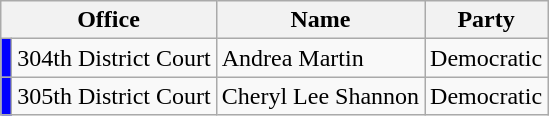<table class="wikitable">
<tr>
<th colspan="2">Office</th>
<th>Name</th>
<th>Party</th>
</tr>
<tr>
<td bgcolor="blue"></td>
<td>304th District Court</td>
<td>Andrea Martin</td>
<td>Democratic</td>
</tr>
<tr>
<td bgcolor="blue"></td>
<td>305th District Court</td>
<td>Cheryl Lee Shannon</td>
<td>Democratic</td>
</tr>
</table>
